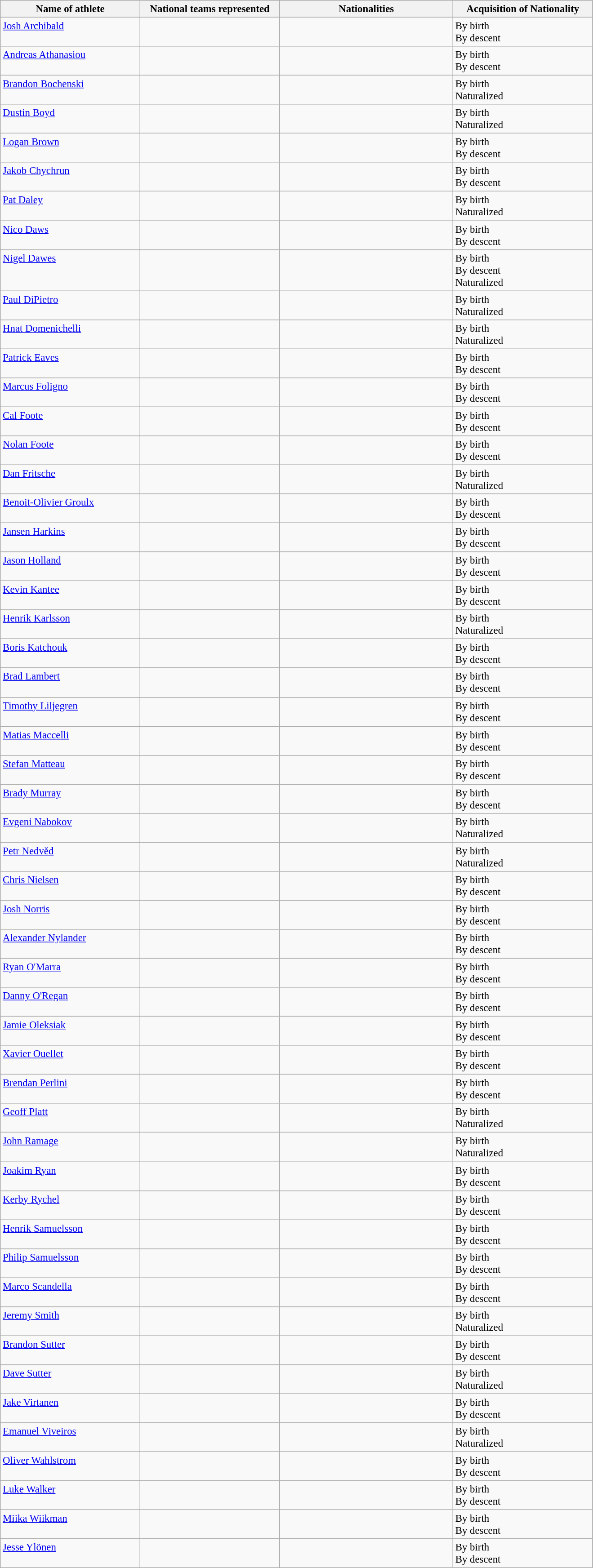<table class="wikitable" style="font-size:95%;">
<tr>
<th width=200>Name of athlete</th>
<th width=200>National teams represented</th>
<th width=250>Nationalities</th>
<th width=200>Acquisition of Nationality</th>
</tr>
<tr valign=top>
<td><a href='#'>Josh Archibald</a></td>
<td></td>
<td><br></td>
<td>By birth <br>By descent </td>
</tr>
<tr valign=top>
<td><a href='#'>Andreas Athanasiou</a></td>
<td></td>
<td><br><br></td>
<td>By birth <br>By descent </td>
</tr>
<tr valign=top>
<td><a href='#'>Brandon Bochenski</a></td>
<td></td>
<td><br></td>
<td>By birth <br> Naturalized </td>
</tr>
<tr valign=top>
<td><a href='#'>Dustin Boyd</a></td>
<td></td>
<td><br></td>
<td>By birth <br> Naturalized </td>
</tr>
<tr valign=top>
<td><a href='#'>Logan Brown</a></td>
<td></td>
<td><br></td>
<td>By birth <br>By descent </td>
</tr>
<tr valign=top>
<td><a href='#'>Jakob Chychrun</a></td>
<td></td>
<td><br></td>
<td>By birth <br>By descent </td>
</tr>
<tr valign=top>
<td><a href='#'>Pat Daley</a></td>
<td></td>
<td><br></td>
<td>By birth <br> Naturalized </td>
</tr>
<tr valign=top>
<td><a href='#'>Nico Daws</a></td>
<td></td>
<td><br></td>
<td>By birth <br>By descent </td>
</tr>
<tr valign=top>
<td><a href='#'>Nigel Dawes</a></td>
<td></td>
<td><br><br></td>
<td>By birth <br>By descent <br>Naturalized </td>
</tr>
<tr valign=top>
<td><a href='#'>Paul DiPietro</a></td>
<td></td>
<td><br></td>
<td>By birth <br> Naturalized </td>
</tr>
<tr valign=top>
<td><a href='#'>Hnat Domenichelli</a></td>
<td></td>
<td><br></td>
<td>By birth <br> Naturalized </td>
</tr>
<tr valign=top>
<td><a href='#'>Patrick Eaves</a></td>
<td></td>
<td><br></td>
<td>By birth <br>By descent </td>
</tr>
<tr valign=top>
<td><a href='#'>Marcus Foligno</a></td>
<td></td>
<td><br></td>
<td>By birth <br>By descent </td>
</tr>
<tr valign=top>
<td><a href='#'>Cal Foote</a></td>
<td></td>
<td><br></td>
<td>By birth <br>By descent </td>
</tr>
<tr valign=top>
<td><a href='#'>Nolan Foote</a></td>
<td></td>
<td><br></td>
<td>By birth <br>By descent </td>
</tr>
<tr valign=top>
<td><a href='#'>Dan Fritsche</a></td>
<td></td>
<td><br></td>
<td>By birth <br> Naturalized </td>
</tr>
<tr valign=top>
<td><a href='#'>Benoit-Olivier Groulx</a></td>
<td></td>
<td><br></td>
<td>By birth <br>By descent </td>
</tr>
<tr valign=top>
<td><a href='#'>Jansen Harkins</a></td>
<td></td>
<td><br></td>
<td>By birth <br>By descent </td>
</tr>
<tr valign=top>
<td><a href='#'>Jason Holland</a></td>
<td></td>
<td><br></td>
<td>By birth <br> By descent </td>
</tr>
<tr valign=top>
<td><a href='#'>Kevin Kantee</a></td>
<td></td>
<td><br></td>
<td>By birth <br> By descent </td>
</tr>
<tr valign=top>
<td><a href='#'>Henrik Karlsson</a></td>
<td></td>
<td><br></td>
<td>By birth <br> Naturalized </td>
</tr>
<tr valign=top>
<td><a href='#'>Boris Katchouk</a></td>
<td></td>
<td><br></td>
<td>By birth <br>By descent </td>
</tr>
<tr valign=top>
<td><a href='#'>Brad Lambert</a></td>
<td></td>
<td><br></td>
<td>By birth <br>By descent </td>
</tr>
<tr valign=top>
<td><a href='#'>Timothy Liljegren</a></td>
<td></td>
<td><br></td>
<td>By birth <br>By descent </td>
</tr>
<tr valign=top>
<td><a href='#'>Matias Maccelli</a></td>
<td></td>
<td><br></td>
<td>By birth <br>By descent </td>
</tr>
<tr valign=top>
<td><a href='#'>Stefan Matteau</a></td>
<td></td>
<td><br></td>
<td>By birth <br>By descent </td>
</tr>
<tr valign=top>
<td><a href='#'>Brady Murray</a></td>
<td></td>
<td><br></td>
<td>By birth <br>By descent </td>
</tr>
<tr valign=top>
<td><a href='#'>Evgeni Nabokov</a></td>
<td></td>
<td><br></td>
<td>By birth <br> Naturalized </td>
</tr>
<tr valign=top>
<td><a href='#'>Petr Nedvěd</a></td>
<td></td>
<td><br><br></td>
<td>By birth <br> Naturalized </td>
</tr>
<tr valign=top>
<td><a href='#'>Chris Nielsen</a></td>
<td></td>
<td><br></td>
<td>By birth <br>By descent </td>
</tr>
<tr valign=top>
<td><a href='#'>Josh Norris</a></td>
<td></td>
<td><br></td>
<td>By birth <br>By descent </td>
</tr>
<tr valign=top>
<td><a href='#'>Alexander Nylander</a></td>
<td></td>
<td><br></td>
<td>By birth <br>By descent </td>
</tr>
<tr valign=top>
<td><a href='#'>Ryan O'Marra</a></td>
<td></td>
<td><br></td>
<td>By birth <br>By descent </td>
</tr>
<tr valign=top>
<td><a href='#'>Danny O'Regan</a></td>
<td></td>
<td><br></td>
<td>By birth <br>By descent </td>
</tr>
<tr valign=top>
<td><a href='#'>Jamie Oleksiak</a></td>
<td></td>
<td><br></td>
<td>By birth <br>By descent </td>
</tr>
<tr valign=top>
<td><a href='#'>Xavier Ouellet</a></td>
<td></td>
<td><br></td>
<td>By birth <br>By descent </td>
</tr>
<tr valign=top>
<td><a href='#'>Brendan Perlini</a></td>
<td></td>
<td><br> </td>
<td>By birth <br>By descent </td>
</tr>
<tr valign=top>
<td><a href='#'>Geoff Platt</a></td>
<td></td>
<td><br></td>
<td>By birth <br> Naturalized </td>
</tr>
<tr valign=top>
<td><a href='#'>John Ramage</a></td>
<td></td>
<td><br></td>
<td>By birth <br>Naturalized  </td>
</tr>
<tr valign=top>
<td><a href='#'>Joakim Ryan</a></td>
<td></td>
<td><br></td>
<td>By birth <br>By descent </td>
</tr>
<tr valign=top>
<td><a href='#'>Kerby Rychel</a></td>
<td></td>
<td><br></td>
<td>By birth <br>By descent </td>
</tr>
<tr valign=top>
<td><a href='#'>Henrik Samuelsson</a></td>
<td></td>
<td><br></td>
<td>By birth <br>By descent </td>
</tr>
<tr valign=top>
<td><a href='#'>Philip Samuelsson</a></td>
<td></td>
<td><br></td>
<td>By birth <br>By descent </td>
</tr>
<tr valign=top>
<td><a href='#'>Marco Scandella</a></td>
<td></td>
<td><br></td>
<td>By birth <br>By descent </td>
</tr>
<tr valign=top>
<td><a href='#'>Jeremy Smith</a></td>
<td></td>
<td><br></td>
<td>By birth <br> Naturalized </td>
</tr>
<tr valign=top>
<td><a href='#'>Brandon Sutter</a></td>
<td></td>
<td><br></td>
<td>By birth <br>By descent </td>
</tr>
<tr valign=top>
<td><a href='#'>Dave Sutter</a></td>
<td></td>
<td><br></td>
<td>By birth <br> Naturalized  </td>
</tr>
<tr valign=top>
<td><a href='#'>Jake Virtanen</a></td>
<td></td>
<td><br></td>
<td>By birth <br>By descent </td>
</tr>
<tr valign=top>
<td><a href='#'>Emanuel Viveiros</a></td>
<td></td>
<td><br></td>
<td>By birth <br> Naturalized </td>
</tr>
<tr valign=top>
<td><a href='#'>Oliver Wahlstrom</a></td>
<td></td>
<td><br></td>
<td>By birth <br>By descent </td>
</tr>
<tr valign=top>
<td><a href='#'>Luke Walker</a></td>
<td></td>
<td><br></td>
<td>By birth <br>By descent </td>
</tr>
<tr valign=top>
<td><a href='#'>Miika Wiikman</a></td>
<td></td>
<td><br></td>
<td>By birth <br>By descent </td>
</tr>
<tr valign=top>
<td><a href='#'>Jesse Ylönen</a></td>
<td></td>
<td><br></td>
<td>By birth <br>By descent </td>
</tr>
</table>
